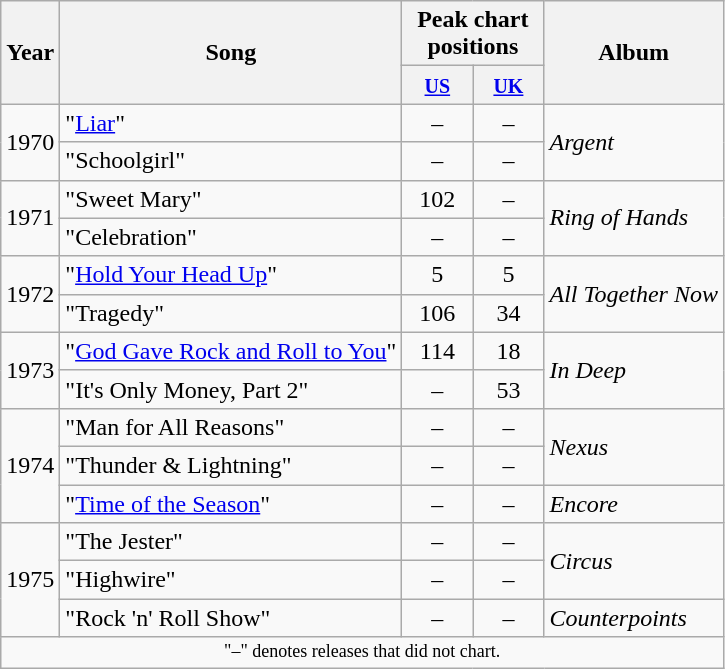<table class="wikitable">
<tr>
<th scope="col" rowspan="2">Year</th>
<th scope="col" rowspan="2">Song</th>
<th scope="col" colspan="2">Peak chart positions</th>
<th scope="col" rowspan="2">Album</th>
</tr>
<tr>
<th style="width:40px;"><small><a href='#'>US</a></small><br></th>
<th style="width:40px;"><small><a href='#'>UK</a></small><br></th>
</tr>
<tr>
<td rowspan="2">1970</td>
<td>"<a href='#'>Liar</a>"</td>
<td style="text-align:center;">–</td>
<td style="text-align:center;">–</td>
<td rowspan="2"><em>Argent</em></td>
</tr>
<tr>
<td>"Schoolgirl"</td>
<td style="text-align:center;">–</td>
<td style="text-align:center;">–</td>
</tr>
<tr>
<td rowspan="2">1971</td>
<td>"Sweet Mary"</td>
<td style="text-align:center;">102</td>
<td style="text-align:center;">–</td>
<td rowspan="2"><em>Ring of Hands</em></td>
</tr>
<tr>
<td>"Celebration"</td>
<td style="text-align:center;">–</td>
<td style="text-align:center;">–</td>
</tr>
<tr>
<td rowspan="2">1972</td>
<td>"<a href='#'>Hold Your Head Up</a>"</td>
<td style="text-align:center;">5</td>
<td style="text-align:center;">5</td>
<td rowspan="2"><em>All Together Now</em></td>
</tr>
<tr>
<td>"Tragedy"</td>
<td style="text-align:center;">106</td>
<td style="text-align:center;">34</td>
</tr>
<tr>
<td rowspan="2">1973</td>
<td>"<a href='#'>God Gave Rock and Roll to You</a>"</td>
<td style="text-align:center;">114</td>
<td style="text-align:center;">18</td>
<td rowspan="2"><em>In Deep</em></td>
</tr>
<tr>
<td>"It's Only Money, Part 2"</td>
<td style="text-align:center;">–</td>
<td style="text-align:center;">53</td>
</tr>
<tr>
<td rowspan="3">1974</td>
<td>"Man for All Reasons"</td>
<td style="text-align:center;">–</td>
<td style="text-align:center;">–</td>
<td rowspan="2"><em>Nexus</em></td>
</tr>
<tr>
<td>"Thunder & Lightning"</td>
<td style="text-align:center;">–</td>
<td style="text-align:center;">–</td>
</tr>
<tr>
<td>"<a href='#'>Time of the Season</a>"</td>
<td style="text-align:center;">–</td>
<td style="text-align:center;">–</td>
<td><em>Encore</em></td>
</tr>
<tr>
<td rowspan="3">1975</td>
<td>"The Jester"</td>
<td style="text-align:center;">–</td>
<td style="text-align:center;">–</td>
<td rowspan="2"><em>Circus</em></td>
</tr>
<tr>
<td>"Highwire"</td>
<td style="text-align:center;">–</td>
<td style="text-align:center;">–</td>
</tr>
<tr>
<td>"Rock 'n' Roll Show"</td>
<td style="text-align:center;">–</td>
<td style="text-align:center;">–</td>
<td><em>Counterpoints</em></td>
</tr>
<tr>
<td colspan="5" style="text-align:center; font-size:9pt;">"–" denotes releases that did not chart.</td>
</tr>
</table>
